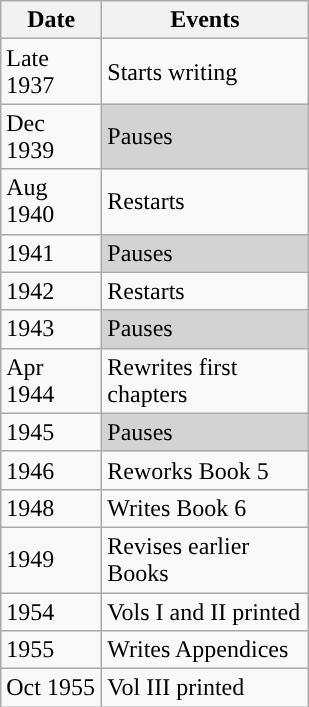<table class="wikitable floatright">
<tr>
<th scope="col" style="width:  60px;">Date</th>
<th scope="col" style="width: 130px;">Events</th>
</tr>
<tr>
<td>Late 1937</td>
<td>Starts writing</td>
</tr>
<tr>
<td>Dec 1939</td>
<td style="background:lightgray;">Pauses</td>
</tr>
<tr>
<td>Aug 1940</td>
<td>Restarts</td>
</tr>
<tr>
<td>1941</td>
<td style="background:lightgray;">Pauses</td>
</tr>
<tr>
<td>1942</td>
<td>Restarts</td>
</tr>
<tr>
<td>1943</td>
<td style="background:lightgray;">Pauses</td>
</tr>
<tr>
<td>Apr 1944</td>
<td>Rewrites first chapters</td>
</tr>
<tr>
<td>1945</td>
<td style="background:lightgray;">Pauses</td>
</tr>
<tr>
<td>1946</td>
<td>Reworks Book 5</td>
</tr>
<tr>
<td>1948</td>
<td>Writes Book 6</td>
</tr>
<tr>
<td>1949</td>
<td>Revises earlier Books</td>
</tr>
<tr>
<td>1954</td>
<td>Vols I and II printed</td>
</tr>
<tr>
<td>1955</td>
<td>Writes Appendices</td>
</tr>
<tr>
<td>Oct 1955</td>
<td>Vol III printed</td>
</tr>
</table>
